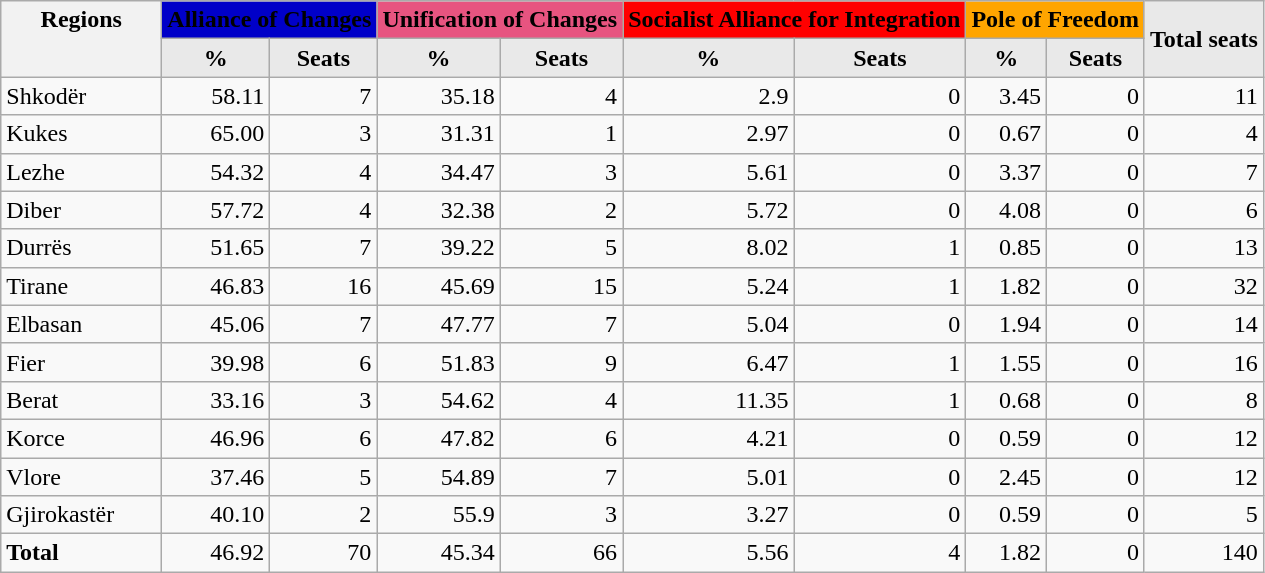<table class="wikitable sortable" style="text-align:center">
<tr>
<th style="background-color:sky-blue" align=left rowspan=2 width=100 valign=top>Regions</th>
<th style="background-color:#0000C8" align=center colspan=2>Alliance of Changes</th>
<th style="background-color:#E75480" align=center colspan=2>Unification of Changes</th>
<th style="background-color:#FF0000" align=center colspan=2>Socialist Alliance for Integration</th>
<th style="background-color:orange"  align=center colspan=2>Pole of Freedom</th>
<th style="background-color:#E9E9E9" rowspan=2>Total seats</th>
</tr>
<tr>
<th style="background-color:#E9E9E9" align=right>%</th>
<th style="background-color:#E9E9E9" align=right>Seats</th>
<th style="background-color:#E9E9E9" align=right>%</th>
<th style="background-color:#E9E9E9" align=right>Seats</th>
<th style="background-color:#E9E9E9" align=right>%</th>
<th style="background-color:#E9E9E9" align=right>Seats</th>
<th style="background-color:#E9E9E9" align=right>%</th>
<th style="background-color:#E9E9E9" align=right>Seats</th>
</tr>
<tr>
<td align=left>Shkodër</td>
<td align="right">58.11</td>
<td align="right">7</td>
<td align="right">35.18</td>
<td align="right">4</td>
<td align="right">2.9</td>
<td align="right">0</td>
<td align="right">3.45</td>
<td align="right">0</td>
<td align="right">11</td>
</tr>
<tr>
<td align=left>Kukes</td>
<td align="right">65.00</td>
<td align="right">3</td>
<td align="right">31.31</td>
<td align="right">1</td>
<td align="right">2.97</td>
<td align="right">0</td>
<td align="right">0.67</td>
<td align="right">0</td>
<td align="right">4</td>
</tr>
<tr>
<td align=left>Lezhe</td>
<td align="right">54.32</td>
<td align="right">4</td>
<td align="right">34.47</td>
<td align="right">3</td>
<td align="right">5.61</td>
<td align="right">0</td>
<td align="right">3.37</td>
<td align="right">0</td>
<td align="right">7</td>
</tr>
<tr>
<td align=left>Diber</td>
<td align="right">57.72</td>
<td align="right">4</td>
<td align="right">32.38</td>
<td align="right">2</td>
<td align="right">5.72</td>
<td align="right">0</td>
<td align="right">4.08</td>
<td align="right">0</td>
<td align="right">6</td>
</tr>
<tr>
<td align=left>Durrës</td>
<td align="right">51.65</td>
<td align="right">7</td>
<td align="right">39.22</td>
<td align="right">5</td>
<td align="right">8.02</td>
<td align="right">1</td>
<td align="right">0.85</td>
<td align="right">0</td>
<td align="right">13</td>
</tr>
<tr>
<td align=left>Tirane</td>
<td align="right">46.83</td>
<td align="right">16</td>
<td align="right">45.69</td>
<td align="right">15</td>
<td align="right">5.24</td>
<td align="right">1</td>
<td align="right">1.82</td>
<td align="right">0</td>
<td align="right">32</td>
</tr>
<tr>
<td align=left>Elbasan</td>
<td align="right">45.06</td>
<td align="right">7</td>
<td align="right">47.77</td>
<td align="right">7</td>
<td align="right">5.04</td>
<td align="right">0</td>
<td align="right">1.94</td>
<td align="right">0</td>
<td align="right">14</td>
</tr>
<tr>
<td align=left>Fier</td>
<td align="right">39.98</td>
<td align="right">6</td>
<td align="right">51.83</td>
<td align="right">9</td>
<td align="right">6.47</td>
<td align="right">1</td>
<td align="right">1.55</td>
<td align="right">0</td>
<td align="right">16</td>
</tr>
<tr>
<td align=left>Berat</td>
<td align="right">33.16</td>
<td align="right">3</td>
<td align="right">54.62</td>
<td align="right">4</td>
<td align="right">11.35</td>
<td align="right">1</td>
<td align="right">0.68</td>
<td align="right">0</td>
<td align="right">8</td>
</tr>
<tr>
<td align=left>Korce</td>
<td align="right">46.96</td>
<td align="right">6</td>
<td align="right">47.82</td>
<td align="right">6</td>
<td align="right">4.21</td>
<td align="right">0</td>
<td align="right">0.59</td>
<td align="right">0</td>
<td align="right">12</td>
</tr>
<tr>
<td align=left>Vlore</td>
<td align="right">37.46</td>
<td align="right">5</td>
<td align="right">54.89</td>
<td align="right">7</td>
<td align="right">5.01</td>
<td align="right">0</td>
<td align="right">2.45</td>
<td align="right">0</td>
<td align="right">12</td>
</tr>
<tr>
<td align=left>Gjirokastër</td>
<td align="right">40.10</td>
<td align="right">2</td>
<td align="right">55.9</td>
<td align="right">3</td>
<td align="right">3.27</td>
<td align="right">0</td>
<td align="right">0.59</td>
<td align="right">0</td>
<td align="right">5</td>
</tr>
<tr>
<td align=left><strong>Total</strong></td>
<td align="right">46.92</td>
<td align="right">70</td>
<td align="right">45.34</td>
<td align="right">66</td>
<td align="right">5.56</td>
<td align="right">4</td>
<td align="right">1.82</td>
<td align="right">0</td>
<td align="right">140</td>
</tr>
</table>
